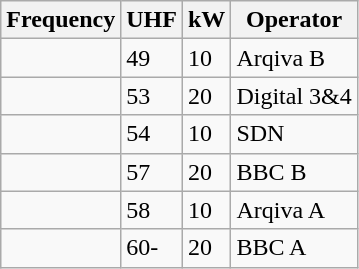<table class="wikitable sortable">
<tr>
<th>Frequency</th>
<th>UHF</th>
<th>kW</th>
<th>Operator</th>
</tr>
<tr>
<td></td>
<td>49</td>
<td>10</td>
<td>Arqiva B</td>
</tr>
<tr>
<td></td>
<td>53</td>
<td>20</td>
<td>Digital 3&4</td>
</tr>
<tr>
<td></td>
<td>54</td>
<td>10</td>
<td>SDN</td>
</tr>
<tr>
<td></td>
<td>57</td>
<td>20</td>
<td>BBC B</td>
</tr>
<tr>
<td></td>
<td>58</td>
<td>10</td>
<td>Arqiva A</td>
</tr>
<tr>
<td></td>
<td>60-</td>
<td>20</td>
<td>BBC A</td>
</tr>
</table>
